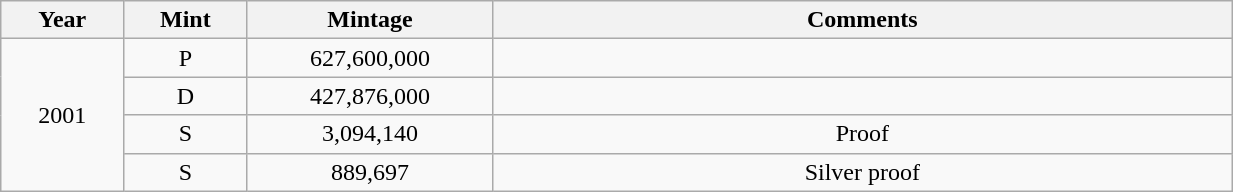<table class="wikitable sortable" style="min-width:65%; text-align:center;">
<tr>
<th width="10%">Year</th>
<th width="10%">Mint</th>
<th width="20%">Mintage</th>
<th width="60%">Comments</th>
</tr>
<tr>
<td rowspan="4">2001</td>
<td>P</td>
<td>627,600,000</td>
<td></td>
</tr>
<tr>
<td>D</td>
<td>427,876,000</td>
<td></td>
</tr>
<tr>
<td>S</td>
<td>3,094,140</td>
<td>Proof</td>
</tr>
<tr>
<td>S</td>
<td>889,697</td>
<td>Silver proof</td>
</tr>
</table>
